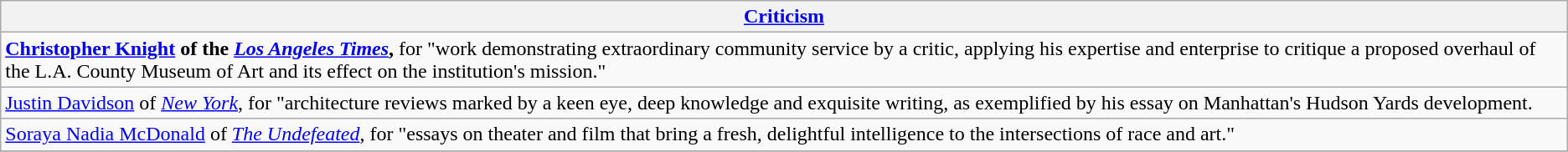<table class="wikitable" style="float:left; float:none;">
<tr>
<th><a href='#'>Criticism</a></th>
</tr>
<tr>
<td><strong><a href='#'>Christopher Knight</a> of the <em><a href='#'>Los Angeles Times</a></em>,</strong> for "work demonstrating extraordinary community service by a critic, applying his expertise and enterprise to critique a proposed overhaul of the L.A. County Museum of Art and its effect on the institution's mission."</td>
</tr>
<tr>
<td><a href='#'>Justin Davidson</a> of <em><a href='#'>New York</a></em>, for "architecture reviews marked by a keen eye, deep knowledge and exquisite writing, as exemplified by his essay on Manhattan's Hudson Yards development.</td>
</tr>
<tr>
<td><a href='#'>Soraya Nadia McDonald</a> of <em><a href='#'>The Undefeated</a></em>, for "essays on theater and film that bring a fresh, delightful intelligence to the intersections of race and art."</td>
</tr>
<tr>
</tr>
</table>
